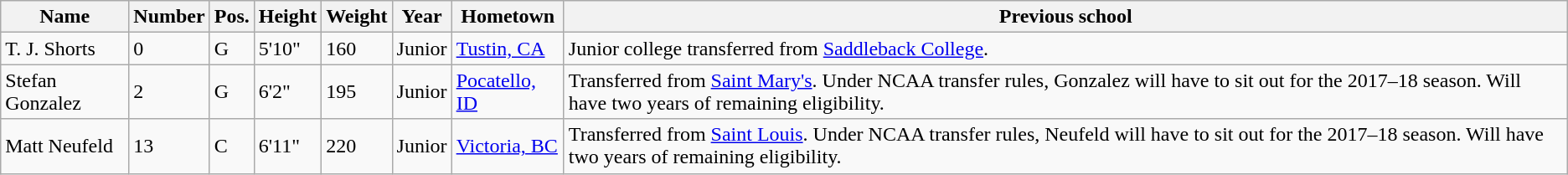<table class="wikitable sortable" border="1">
<tr>
<th>Name</th>
<th>Number</th>
<th>Pos.</th>
<th>Height</th>
<th>Weight</th>
<th>Year</th>
<th>Hometown</th>
<th class="unsortable">Previous school</th>
</tr>
<tr>
<td>T. J. Shorts</td>
<td>0</td>
<td>G</td>
<td>5'10"</td>
<td>160</td>
<td>Junior</td>
<td><a href='#'>Tustin, CA</a></td>
<td>Junior college transferred from <a href='#'>Saddleback College</a>.</td>
</tr>
<tr>
<td>Stefan Gonzalez</td>
<td>2</td>
<td>G</td>
<td>6'2"</td>
<td>195</td>
<td>Junior</td>
<td><a href='#'>Pocatello, ID</a></td>
<td>Transferred from <a href='#'>Saint Mary's</a>. Under NCAA transfer rules, Gonzalez will have to sit out for the 2017–18 season. Will have two years of remaining eligibility.</td>
</tr>
<tr>
<td>Matt Neufeld</td>
<td>13</td>
<td>C</td>
<td>6'11"</td>
<td>220</td>
<td>Junior</td>
<td><a href='#'>Victoria, BC</a></td>
<td>Transferred from <a href='#'>Saint Louis</a>. Under NCAA transfer rules, Neufeld will have to sit out for the 2017–18 season. Will have two years of remaining eligibility.</td>
</tr>
</table>
